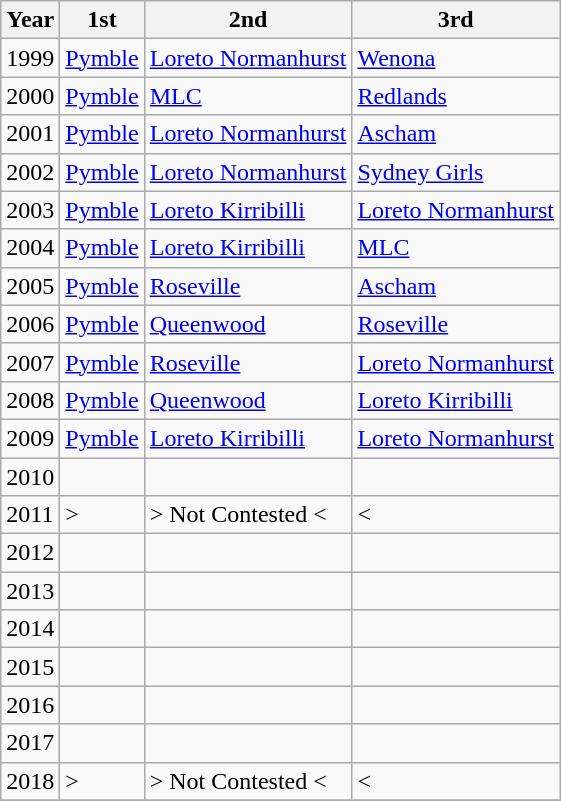<table class="wikitable sortable">
<tr>
<th>Year</th>
<th>1st</th>
<th>2nd</th>
<th>3rd</th>
</tr>
<tr>
<td>1999</td>
<td><a href='#'>Pymble</a></td>
<td><a href='#'>Loreto Normanhurst</a></td>
<td><a href='#'>Wenona</a></td>
</tr>
<tr>
<td>2000</td>
<td><a href='#'>Pymble</a></td>
<td><a href='#'>MLC</a></td>
<td><a href='#'>Redlands</a></td>
</tr>
<tr>
<td>2001</td>
<td><a href='#'>Pymble</a></td>
<td><a href='#'>Loreto Normanhurst</a></td>
<td><a href='#'>Ascham</a></td>
</tr>
<tr>
<td>2002</td>
<td><a href='#'>Pymble</a></td>
<td><a href='#'>Loreto Normanhurst</a></td>
<td><a href='#'>Sydney Girls</a></td>
</tr>
<tr>
<td>2003</td>
<td><a href='#'>Pymble</a></td>
<td><a href='#'>Loreto Kirribilli</a></td>
<td><a href='#'>Loreto Normanhurst</a></td>
</tr>
<tr>
<td>2004</td>
<td><a href='#'>Pymble</a></td>
<td><a href='#'>Loreto Kirribilli</a></td>
<td><a href='#'>MLC</a></td>
</tr>
<tr>
<td>2005</td>
<td><a href='#'>Pymble</a></td>
<td><a href='#'>Roseville</a></td>
<td><a href='#'>Ascham</a></td>
</tr>
<tr>
<td>2006</td>
<td><a href='#'>Pymble</a></td>
<td><a href='#'>Queenwood</a></td>
<td><a href='#'>Roseville</a></td>
</tr>
<tr>
<td>2007</td>
<td><a href='#'>Pymble</a></td>
<td><a href='#'>Roseville</a></td>
<td><a href='#'>Loreto Normanhurst</a></td>
</tr>
<tr>
<td>2008</td>
<td><a href='#'>Pymble</a></td>
<td><a href='#'>Queenwood</a></td>
<td><a href='#'>Loreto Kirribilli</a></td>
</tr>
<tr>
<td>2009</td>
<td><a href='#'>Pymble</a></td>
<td><a href='#'>Loreto Kirribilli</a></td>
<td><a href='#'>Loreto Normanhurst</a></td>
</tr>
<tr>
<td>2010</td>
<td></td>
<td></td>
<td></td>
</tr>
<tr>
<td>2011</td>
<td>></td>
<td>> Not Contested <</td>
<td><</td>
</tr>
<tr>
<td>2012</td>
<td></td>
<td></td>
<td></td>
</tr>
<tr>
<td>2013</td>
<td></td>
<td></td>
<td></td>
</tr>
<tr>
<td>2014</td>
<td></td>
<td></td>
<td></td>
</tr>
<tr>
<td>2015</td>
<td></td>
<td></td>
<td></td>
</tr>
<tr>
<td>2016</td>
<td></td>
<td></td>
<td></td>
</tr>
<tr>
<td>2017</td>
<td></td>
<td></td>
<td></td>
</tr>
<tr>
<td>2018</td>
<td>></td>
<td>> Not Contested <</td>
<td><</td>
</tr>
<tr>
</tr>
</table>
